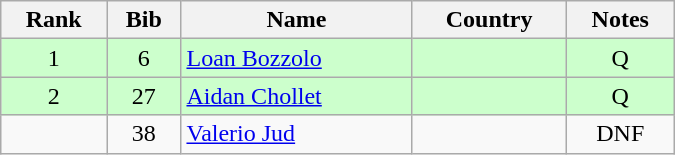<table class="wikitable" style="text-align:center; width:450px">
<tr>
<th>Rank</th>
<th>Bib</th>
<th>Name</th>
<th>Country</th>
<th>Notes</th>
</tr>
<tr bgcolor=ccffcc>
<td>1</td>
<td>6</td>
<td align=left><a href='#'>Loan Bozzolo</a></td>
<td align=left></td>
<td>Q</td>
</tr>
<tr bgcolor=ccffcc>
<td>2</td>
<td>27</td>
<td align=left><a href='#'>Aidan Chollet</a></td>
<td align=left></td>
<td>Q</td>
</tr>
<tr>
<td></td>
<td>38</td>
<td align=left><a href='#'>Valerio Jud</a></td>
<td align=left></td>
<td>DNF</td>
</tr>
</table>
